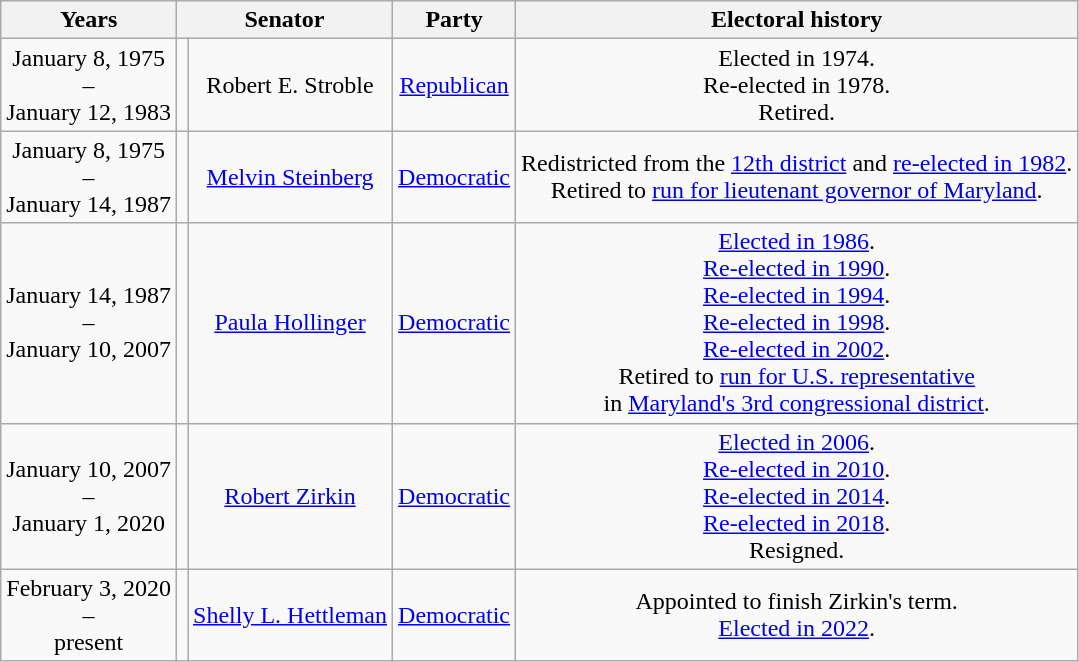<table class=wikitable style="text-align:center">
<tr valign=bottom>
<th>Years</th>
<th colspan=2>Senator</th>
<th>Party</th>
<th>Electoral history</th>
</tr>
<tr>
<td nowrap><span>January 8, 1975</span><br>–<br><span>January 12, 1983</span></td>
<td></td>
<td>Robert E. Stroble</td>
<td><a href='#'>Republican</a></td>
<td>Elected in 1974.<br>Re-elected in 1978.<br>Retired.</td>
</tr>
<tr>
<td nowrap><span>January 8, 1975</span><br>–<br><span>January 14, 1987</span></td>
<td></td>
<td><a href='#'>Melvin Steinberg</a></td>
<td><a href='#'>Democratic</a></td>
<td>Redistricted from the <a href='#'>12th district</a> and <a href='#'>re-elected in 1982</a>.<br>Retired to <a href='#'>run for lieutenant governor of Maryland</a>.</td>
</tr>
<tr>
<td nowrap><span>January 14, 1987</span><br>–<br><span>January 10, 2007</span></td>
<td></td>
<td><a href='#'>Paula Hollinger</a></td>
<td><a href='#'>Democratic</a></td>
<td><a href='#'>Elected in 1986</a>.<br><a href='#'>Re-elected in 1990</a>.<br><a href='#'>Re-elected in 1994</a>.<br><a href='#'>Re-elected in 1998</a>.<br><a href='#'>Re-elected in 2002</a>.<br>Retired to <a href='#'>run for U.S. representative</a><br>in <a href='#'>Maryland's 3rd congressional district</a>.</td>
</tr>
<tr>
<td nowrap><span>January 10, 2007</span><br>–<br><span>January 1, 2020</span></td>
<td align=left></td>
<td><a href='#'>Robert Zirkin</a></td>
<td><a href='#'>Democratic</a></td>
<td><a href='#'>Elected in 2006</a>.<br><a href='#'>Re-elected in 2010</a>.<br><a href='#'>Re-elected in 2014</a>.<br><a href='#'>Re-elected in 2018</a>.<br>Resigned.</td>
</tr>
<tr>
<td nowrap><span>February 3, 2020</span><br>–<br><span>present</span></td>
<td align=left></td>
<td><a href='#'>Shelly L. Hettleman</a></td>
<td><a href='#'>Democratic</a></td>
<td>Appointed to finish Zirkin's term.<br><a href='#'>Elected in 2022</a>.</td>
</tr>
</table>
